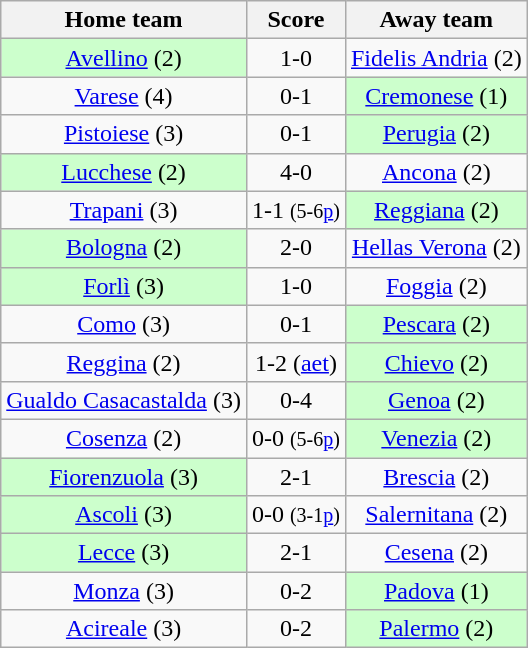<table class="wikitable" style="text-align: center">
<tr>
<th>Home team</th>
<th>Score</th>
<th>Away team</th>
</tr>
<tr>
<td bgcolor="ccffcc"><a href='#'>Avellino</a> (2)</td>
<td>1-0</td>
<td><a href='#'>Fidelis Andria</a> (2)</td>
</tr>
<tr>
<td><a href='#'>Varese</a> (4)</td>
<td>0-1</td>
<td bgcolor="ccffcc"><a href='#'>Cremonese</a> (1)</td>
</tr>
<tr>
<td><a href='#'>Pistoiese</a> (3)</td>
<td>0-1</td>
<td bgcolor="ccffcc"><a href='#'>Perugia</a> (2)</td>
</tr>
<tr>
<td bgcolor="ccffcc"><a href='#'>Lucchese</a> (2)</td>
<td>4-0</td>
<td><a href='#'>Ancona</a> (2)</td>
</tr>
<tr>
<td><a href='#'>Trapani</a> (3)</td>
<td>1-1 <small>(5-6<a href='#'>p</a>)</small></td>
<td bgcolor="ccffcc"><a href='#'>Reggiana</a> (2)</td>
</tr>
<tr>
<td bgcolor="ccffcc"><a href='#'>Bologna</a> (2)</td>
<td>2-0</td>
<td><a href='#'>Hellas Verona</a> (2)</td>
</tr>
<tr>
<td bgcolor="ccffcc"><a href='#'>Forlì</a> (3)</td>
<td>1-0</td>
<td><a href='#'>Foggia</a> (2)</td>
</tr>
<tr>
<td><a href='#'>Como</a> (3)</td>
<td>0-1</td>
<td bgcolor="ccffcc"><a href='#'>Pescara</a> (2)</td>
</tr>
<tr>
<td><a href='#'>Reggina</a> (2)</td>
<td>1-2 (<a href='#'>aet</a>)</td>
<td bgcolor="ccffcc"><a href='#'>Chievo</a> (2)</td>
</tr>
<tr>
<td><a href='#'>Gualdo Casacastalda</a> (3)</td>
<td>0-4</td>
<td bgcolor="ccffcc"><a href='#'>Genoa</a> (2)</td>
</tr>
<tr>
<td><a href='#'>Cosenza</a> (2)</td>
<td>0-0 <small>(5-6<a href='#'>p</a>)</small></td>
<td bgcolor="ccffcc"><a href='#'>Venezia</a> (2)</td>
</tr>
<tr>
<td bgcolor="ccffcc"><a href='#'>Fiorenzuola</a> (3)</td>
<td>2-1</td>
<td><a href='#'>Brescia</a> (2)</td>
</tr>
<tr>
<td bgcolor="ccffcc"><a href='#'>Ascoli</a> (3)</td>
<td>0-0 <small>(3-1<a href='#'>p</a>)</small></td>
<td><a href='#'>Salernitana</a> (2)</td>
</tr>
<tr>
<td bgcolor="ccffcc"><a href='#'>Lecce</a> (3)</td>
<td>2-1</td>
<td><a href='#'>Cesena</a> (2)</td>
</tr>
<tr>
<td><a href='#'>Monza</a> (3)</td>
<td>0-2</td>
<td bgcolor="ccffcc"><a href='#'>Padova</a> (1)</td>
</tr>
<tr>
<td><a href='#'>Acireale</a> (3)</td>
<td>0-2</td>
<td bgcolor="ccffcc"><a href='#'>Palermo</a> (2)</td>
</tr>
</table>
